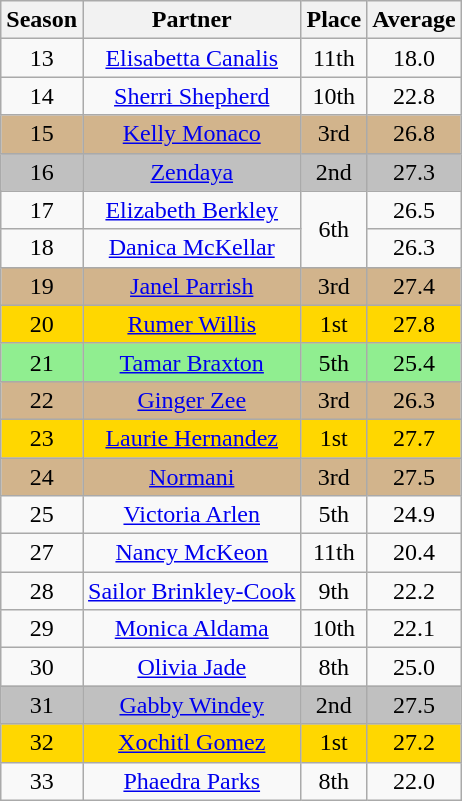<table class="wikitable sortable" style="margin:auto; text-align:center;">
<tr>
<th>Season</th>
<th>Partner</th>
<th>Place</th>
<th>Average</th>
</tr>
<tr>
<td>13</td>
<td><a href='#'>Elisabetta Canalis</a></td>
<td>11th</td>
<td>18.0</td>
</tr>
<tr>
<td>14</td>
<td><a href='#'>Sherri Shepherd</a></td>
<td>10th</td>
<td>22.8</td>
</tr>
<tr - bgcolor="tan">
<td>15</td>
<td><a href='#'>Kelly Monaco</a></td>
<td>3rd</td>
<td>26.8</td>
</tr>
<tr bgcolor="silver">
<td>16</td>
<td><a href='#'>Zendaya</a></td>
<td>2nd</td>
<td>27.3</td>
</tr>
<tr>
<td>17</td>
<td><a href='#'>Elizabeth Berkley</a></td>
<td rowspan="2">6th</td>
<td>26.5</td>
</tr>
<tr>
<td>18</td>
<td><a href='#'>Danica McKellar</a></td>
<td>26.3</td>
</tr>
<tr -- bgcolor="tan">
<td>19</td>
<td><a href='#'>Janel Parrish</a></td>
<td>3rd</td>
<td>27.4</td>
</tr>
<tr bgcolor="gold">
<td>20</td>
<td><a href='#'>Rumer Willis</a></td>
<td>1st</td>
<td>27.8</td>
</tr>
<tr bgcolor="lightgreen">
<td>21</td>
<td><a href='#'>Tamar Braxton</a></td>
<td>5th</td>
<td>25.4</td>
</tr>
<tr - bgcolor="tan">
<td>22</td>
<td><a href='#'>Ginger Zee</a></td>
<td>3rd</td>
<td>26.3</td>
</tr>
<tr - bgcolor="gold">
<td>23</td>
<td><a href='#'>Laurie Hernandez</a></td>
<td>1st</td>
<td>27.7</td>
</tr>
<tr - bgcolor="tan">
<td>24</td>
<td><a href='#'>Normani</a></td>
<td>3rd</td>
<td>27.5</td>
</tr>
<tr ->
<td>25</td>
<td><a href='#'>Victoria Arlen</a></td>
<td>5th</td>
<td>24.9</td>
</tr>
<tr ->
<td>27</td>
<td><a href='#'>Nancy McKeon</a></td>
<td>11th</td>
<td>20.4</td>
</tr>
<tr ->
<td>28</td>
<td><a href='#'>Sailor Brinkley-Cook</a></td>
<td>9th</td>
<td>22.2</td>
</tr>
<tr ->
<td>29</td>
<td><a href='#'>Monica Aldama</a></td>
<td>10th</td>
<td>22.1</td>
</tr>
<tr ->
<td>30</td>
<td><a href='#'>Olivia Jade</a></td>
<td>8th</td>
<td>25.0</td>
</tr>
<tr - bgcolor="Silver">
<td>31</td>
<td><a href='#'>Gabby Windey</a></td>
<td>2nd</td>
<td>27.5</td>
</tr>
<tr - bgcolor="Gold">
<td>32</td>
<td><a href='#'>Xochitl Gomez</a></td>
<td>1st</td>
<td>27.2</td>
</tr>
<tr>
<td>33</td>
<td><a href='#'>Phaedra Parks</a></td>
<td>8th</td>
<td>22.0</td>
</tr>
</table>
